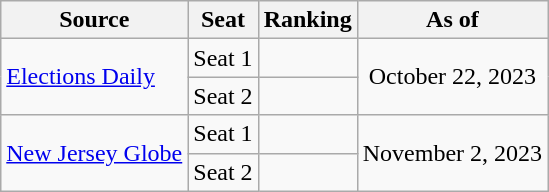<table class="wikitable" style="text-align:center">
<tr>
<th>Source</th>
<th>Seat</th>
<th>Ranking</th>
<th>As of</th>
</tr>
<tr>
<td align=left rowspan="2"><a href='#'>Elections Daily</a></td>
<td>Seat 1</td>
<td></td>
<td rowspan="2">October 22, 2023</td>
</tr>
<tr>
<td>Seat 2</td>
<td></td>
</tr>
<tr>
<td align=left rowspan="2"><a href='#'>New Jersey Globe</a></td>
<td>Seat 1</td>
<td></td>
<td rowspan="2">November 2, 2023</td>
</tr>
<tr>
<td>Seat 2</td>
<td></td>
</tr>
</table>
